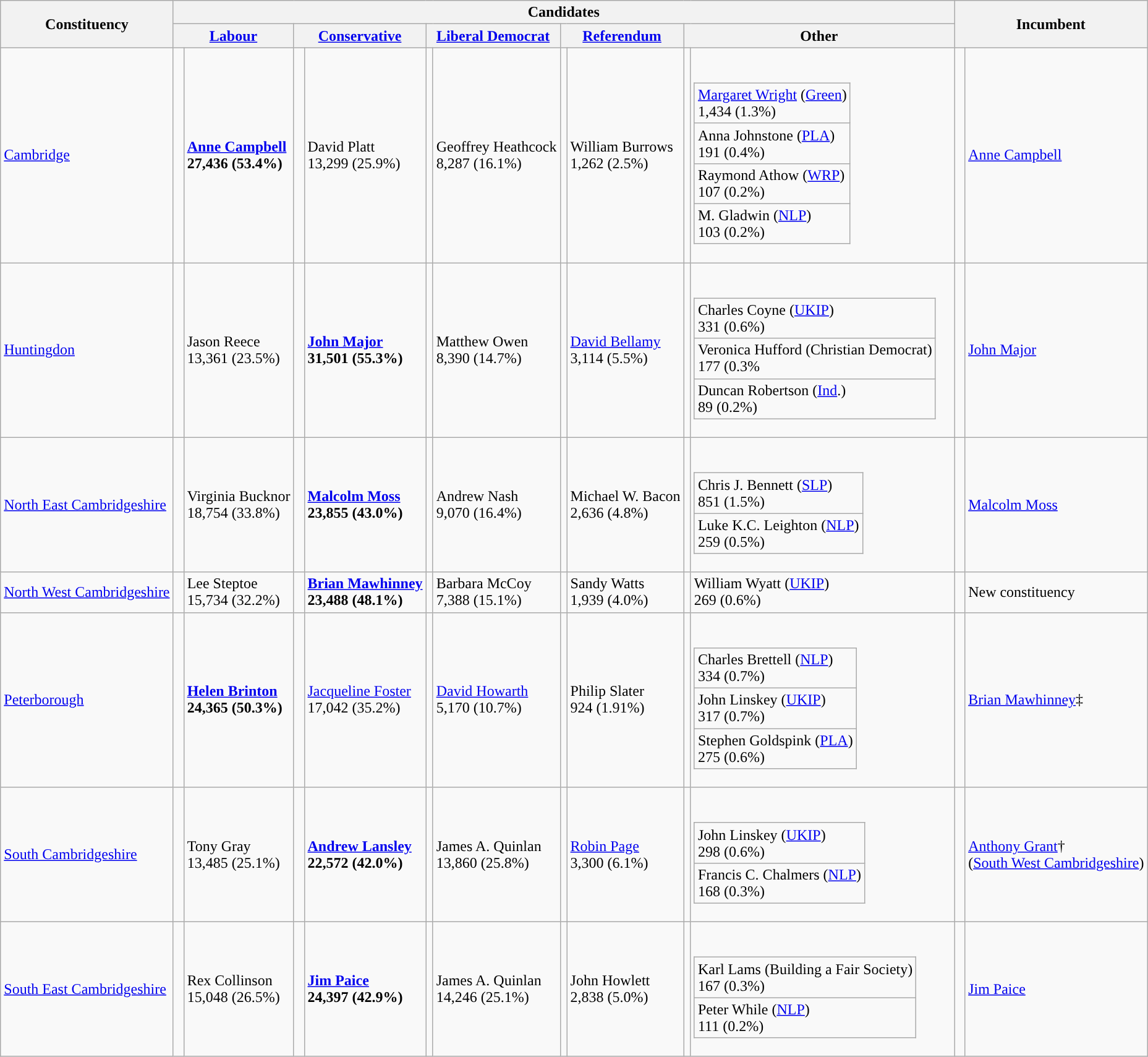<table class="wikitable">
<tr>
<th rowspan="2">Constituency</th>
<th colspan="10">Candidates</th>
<th colspan="2" rowspan="2">Incumbent</th>
</tr>
<tr>
<th colspan="2"><a href='#'>Labour</a></th>
<th colspan="2"><a href='#'>Conservative</a></th>
<th colspan="2"><a href='#'>Liberal Democrat</a></th>
<th colspan="2"><a href='#'>Referendum</a></th>
<th colspan="2">Other</th>
</tr>
<tr>
<td><a href='#'>Cambridge</a></td>
<td style="color:inherit;background:"> </td>
<td><strong><a href='#'>Anne Campbell</a></strong><br><strong>27,436 (53.4%)</strong></td>
<td></td>
<td>David Platt<br>13,299 (25.9%)</td>
<td></td>
<td>Geoffrey Heathcock<br>8,287 (16.1%)</td>
<td></td>
<td>William Burrows<br>1,262 (2.5%)</td>
<td></td>
<td><br><table class="wikitable">
<tr>
<td><a href='#'>Margaret Wright</a> (<a href='#'>Green</a>)<br>1,434 (1.3%)</td>
</tr>
<tr>
<td>Anna Johnstone (<a href='#'>PLA</a>)<br>191 (0.4%)</td>
</tr>
<tr>
<td>Raymond Athow (<a href='#'>WRP</a>)<br>107 (0.2%)</td>
</tr>
<tr>
<td>M. Gladwin (<a href='#'>NLP</a>)<br>103 (0.2%)</td>
</tr>
</table>
</td>
<td style="color:inherit;background:"> </td>
<td><a href='#'>Anne Campbell</a></td>
</tr>
<tr>
<td><a href='#'>Huntingdon</a></td>
<td></td>
<td>Jason Reece<br>13,361 (23.5%)</td>
<td style="color:inherit;background:"> </td>
<td><strong><a href='#'>John Major</a></strong><br><strong>31,501 (55.3%)</strong></td>
<td></td>
<td>Matthew Owen<br>8,390 (14.7%)</td>
<td></td>
<td><a href='#'>David Bellamy</a><br>3,114 (5.5%)</td>
<td></td>
<td><br><table class="wikitable">
<tr>
<td>Charles Coyne (<a href='#'>UKIP</a>)<br>331 (0.6%)</td>
</tr>
<tr>
<td>Veronica Hufford (Christian Democrat)<br>177 (0.3%</td>
</tr>
<tr>
<td>Duncan Robertson (<a href='#'>Ind</a>.)<br>89 (0.2%)</td>
</tr>
</table>
</td>
<td style="color:inherit;background:"> </td>
<td><a href='#'>John Major</a></td>
</tr>
<tr>
<td><a href='#'>North East Cambridgeshire</a></td>
<td></td>
<td>Virginia Bucknor<br>18,754 (33.8%)</td>
<td style="color:inherit;background:"> </td>
<td><strong><a href='#'>Malcolm Moss</a></strong><br><strong>23,855 (43.0%)</strong></td>
<td></td>
<td>Andrew Nash<br>9,070 (16.4%)</td>
<td></td>
<td>Michael W. Bacon<br>2,636 (4.8%)</td>
<td></td>
<td><br><table class="wikitable">
<tr>
<td>Chris J. Bennett (<a href='#'>SLP</a>)<br>851 (1.5%)</td>
</tr>
<tr>
<td>Luke K.C. Leighton (<a href='#'>NLP</a>)<br>259 (0.5%)</td>
</tr>
</table>
</td>
<td style="color:inherit;background:"> </td>
<td><a href='#'>Malcolm Moss</a></td>
</tr>
<tr>
<td><a href='#'>North West Cambridgeshire</a></td>
<td></td>
<td>Lee Steptoe<br>15,734 (32.2%)</td>
<td style="color:inherit;background:"> </td>
<td><strong><a href='#'>Brian Mawhinney</a></strong><br><strong>23,488 (48.1%)</strong></td>
<td></td>
<td>Barbara McCoy<br>7,388 (15.1%)</td>
<td></td>
<td>Sandy Watts<br>1,939 (4.0%)</td>
<td></td>
<td>William Wyatt (<a href='#'>UKIP</a>)<br>269 (0.6%)</td>
<td></td>
<td>New constituency</td>
</tr>
<tr>
<td><a href='#'>Peterborough</a></td>
<td style="color:inherit;background:"> </td>
<td><strong><a href='#'>Helen Brinton</a></strong><br><strong>24,365 (50.3%)</strong></td>
<td></td>
<td><a href='#'>Jacqueline Foster</a><br>17,042 (35.2%)</td>
<td></td>
<td><a href='#'>David Howarth</a><br>5,170 (10.7%)</td>
<td></td>
<td>Philip Slater<br>924 (1.91%)</td>
<td></td>
<td><br><table class="wikitable">
<tr>
<td>Charles Brettell (<a href='#'>NLP</a>)<br>334 (0.7%)</td>
</tr>
<tr>
<td>John Linskey (<a href='#'>UKIP</a>)<br>317 (0.7%)</td>
</tr>
<tr>
<td>Stephen Goldspink (<a href='#'>PLA</a>)<br>275 (0.6%)</td>
</tr>
</table>
</td>
<td style="color:inherit;background:"> </td>
<td><a href='#'>Brian Mawhinney</a>‡</td>
</tr>
<tr>
<td><a href='#'>South Cambridgeshire</a></td>
<td></td>
<td>Tony Gray<br>13,485 (25.1%)</td>
<td style="color:inherit;background:"> </td>
<td><strong><a href='#'>Andrew Lansley</a></strong><br><strong>22,572 (42.0%)</strong></td>
<td></td>
<td>James A. Quinlan<br>13,860 (25.8%)</td>
<td></td>
<td><a href='#'>Robin Page</a><br>3,300 (6.1%)</td>
<td></td>
<td><br><table class="wikitable">
<tr>
<td>John Linskey (<a href='#'>UKIP</a>)<br>298 (0.6%)</td>
</tr>
<tr>
<td>Francis C. Chalmers (<a href='#'>NLP</a>)<br>168 (0.3%)</td>
</tr>
</table>
</td>
<td style="color:inherit;background:"> </td>
<td><a href='#'>Anthony Grant</a>†<br>(<a href='#'>South West Cambridgeshire</a>)</td>
</tr>
<tr>
<td><a href='#'>South East Cambridgeshire</a></td>
<td></td>
<td>Rex Collinson<br>15,048 (26.5%)</td>
<td style="color:inherit;background:"> </td>
<td><strong><a href='#'>Jim Paice</a></strong><br><strong>24,397 (42.9%)</strong></td>
<td></td>
<td>James A. Quinlan<br>14,246 (25.1%)</td>
<td></td>
<td>John Howlett<br>2,838 (5.0%)</td>
<td></td>
<td><br><table class="wikitable">
<tr>
<td>Karl Lams (Building a Fair Society)<br>167 (0.3%)</td>
</tr>
<tr>
<td>Peter While (<a href='#'>NLP</a>)<br>111 (0.2%)</td>
</tr>
</table>
</td>
<td style="color:inherit;background:"> </td>
<td><a href='#'>Jim Paice</a></td>
</tr>
</table>
